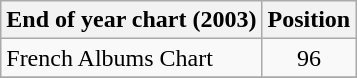<table class="wikitable sortable">
<tr>
<th align="left">End of year chart (2003)</th>
<th align="center">Position</th>
</tr>
<tr>
<td align="left">French Albums Chart</td>
<td align="center">96</td>
</tr>
<tr>
</tr>
</table>
